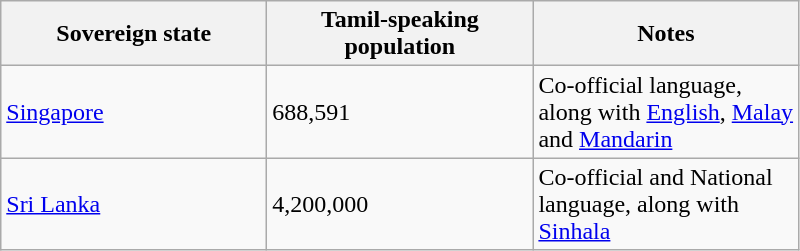<table class="wikitable sortable">
<tr>
<th width=170px>Sovereign state</th>
<th width=170px>Tamil-speaking population</th>
<th width="170px">Notes</th>
</tr>
<tr>
<td> <a href='#'>Singapore</a></td>
<td align="left">688,591</td>
<td>Co-official language, along with <a href='#'>English</a>, <a href='#'>Malay</a> and <a href='#'>Mandarin</a></td>
</tr>
<tr>
<td> <a href='#'>Sri Lanka</a></td>
<td align="left">4,200,000</td>
<td>Co-official and National language, along with <a href='#'>Sinhala</a></td>
</tr>
</table>
